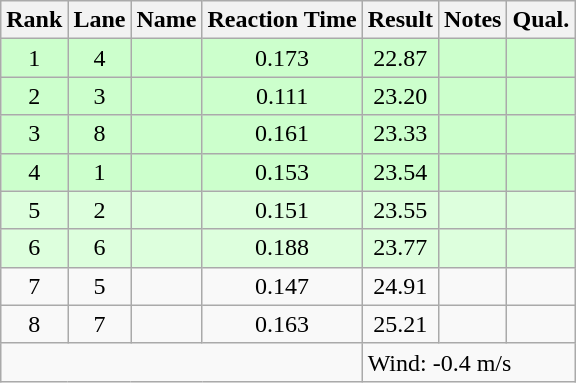<table class="wikitable sortable" style="text-align:center">
<tr>
<th>Rank</th>
<th>Lane</th>
<th>Name</th>
<th>Reaction Time</th>
<th>Result</th>
<th>Notes</th>
<th>Qual.</th>
</tr>
<tr bgcolor=ccffcc>
<td>1</td>
<td>4</td>
<td align="left"></td>
<td>0.173</td>
<td>22.87</td>
<td></td>
<td></td>
</tr>
<tr bgcolor=ccffcc>
<td>2</td>
<td>3</td>
<td align="left"></td>
<td>0.111</td>
<td>23.20</td>
<td></td>
<td></td>
</tr>
<tr bgcolor=ccffcc>
<td>3</td>
<td>8</td>
<td align="left"></td>
<td>0.161</td>
<td>23.33</td>
<td></td>
<td></td>
</tr>
<tr bgcolor=ccffcc>
<td>4</td>
<td>1</td>
<td align="left"></td>
<td>0.153</td>
<td>23.54</td>
<td></td>
<td></td>
</tr>
<tr bgcolor=ddffdd>
<td>5</td>
<td>2</td>
<td align="left"></td>
<td>0.151</td>
<td>23.55</td>
<td></td>
<td></td>
</tr>
<tr bgcolor=ddffdd>
<td>6</td>
<td>6</td>
<td align="left"></td>
<td>0.188</td>
<td>23.77</td>
<td></td>
<td></td>
</tr>
<tr>
<td>7</td>
<td>5</td>
<td align="left"></td>
<td>0.147</td>
<td>24.91</td>
<td></td>
<td></td>
</tr>
<tr>
<td>8</td>
<td>7</td>
<td align="left"></td>
<td>0.163</td>
<td>25.21</td>
<td></td>
<td></td>
</tr>
<tr class="sortbottom">
<td colspan=4></td>
<td colspan="3" style="text-align:left;">Wind: -0.4 m/s</td>
</tr>
</table>
